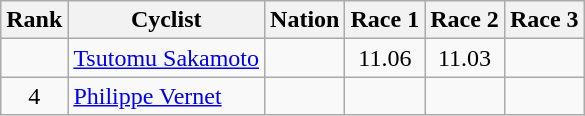<table class="wikitable sortable" style="text-align:center">
<tr>
<th>Rank</th>
<th>Cyclist</th>
<th>Nation</th>
<th>Race 1</th>
<th>Race 2</th>
<th>Race 3</th>
</tr>
<tr>
<td></td>
<td align=left><a href='#'>Tsutomu Sakamoto</a></td>
<td align=left></td>
<td>11.06</td>
<td>11.03</td>
<td></td>
</tr>
<tr>
<td>4</td>
<td align=left><a href='#'>Philippe Vernet</a></td>
<td align=left></td>
<td></td>
<td></td>
<td></td>
</tr>
</table>
